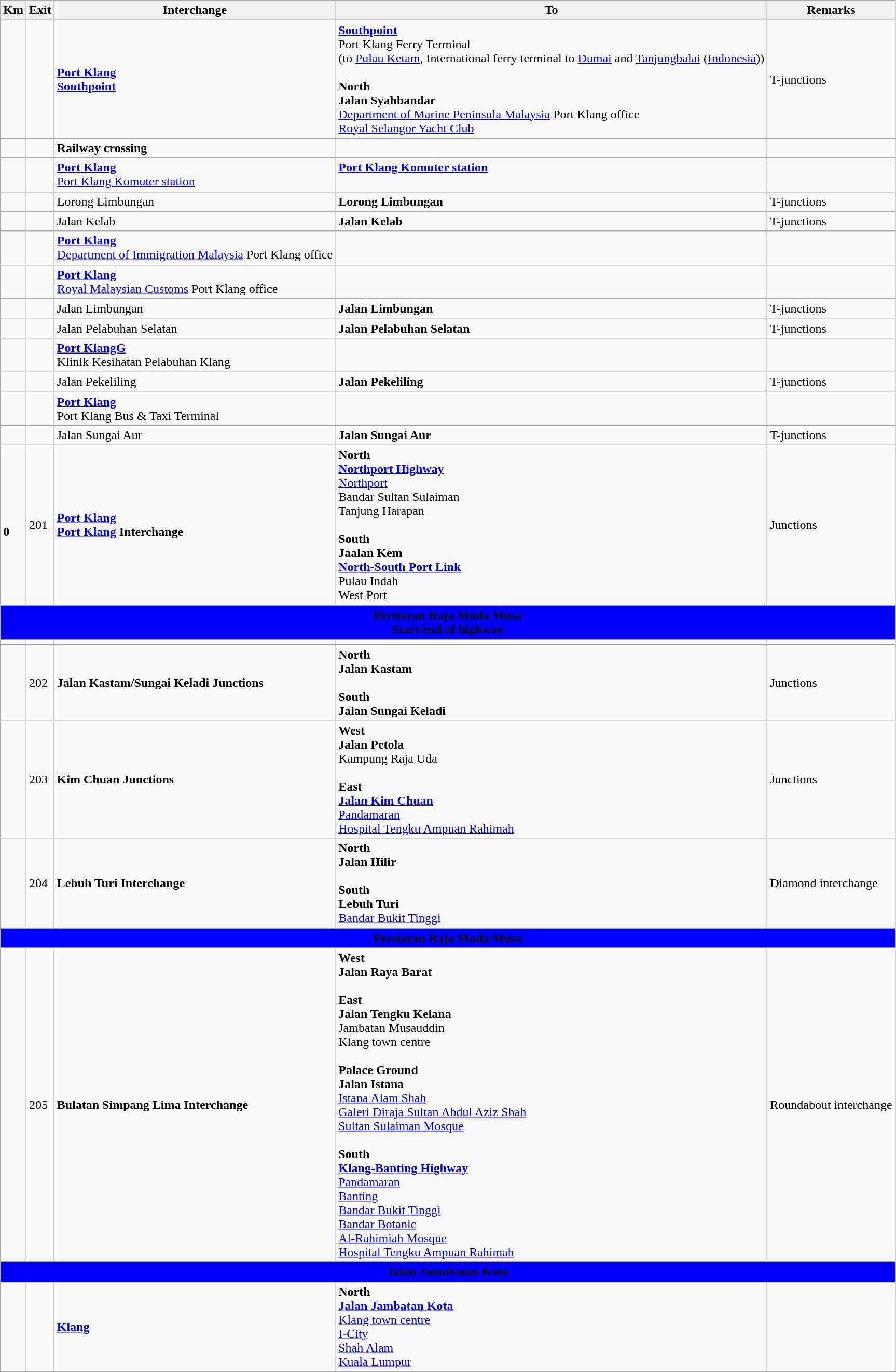<table class="wikitable">
<tr>
<th>Km</th>
<th>Exit</th>
<th>Interchange</th>
<th>To</th>
<th>Remarks</th>
</tr>
<tr>
<td></td>
<td></td>
<td><strong><a href='#'>Port Klang</a></strong><br><strong><a href='#'>Southpoint</a></strong> </td>
<td><strong><a href='#'>Southpoint</a></strong> <br>Port Klang Ferry Terminal <br>(to <a href='#'>Pulau Ketam</a>, International ferry terminal to <a href='#'>Dumai</a> and <a href='#'>Tanjungbalai</a> (<a href='#'>Indonesia</a>))<br><br><strong>North</strong><br><strong>Jalan Syahbandar</strong><br><a href='#'>Department of Marine Peninsula Malaysia</a> Port Klang office<br><a href='#'>Royal Selangor Yacht Club</a></td>
<td>T-junctions</td>
</tr>
<tr>
<td></td>
<td></td>
<td><strong>Railway crossing</strong></td>
<td></td>
<td></td>
</tr>
<tr>
<td></td>
<td></td>
<td><strong><a href='#'>Port Klang</a></strong><br><a href='#'>Port Klang Komuter station</a></td>
<td><strong><a href='#'>Port Klang Komuter station</a></strong> <br><br></td>
<td></td>
</tr>
<tr>
<td></td>
<td></td>
<td>Lorong Limbungan</td>
<td><strong>Lorong Limbungan</strong></td>
<td>T-junctions</td>
</tr>
<tr>
<td></td>
<td></td>
<td>Jalan Kelab</td>
<td><strong>Jalan Kelab</strong></td>
<td>T-junctions</td>
</tr>
<tr>
<td></td>
<td></td>
<td><strong><a href='#'>Port Klang</a></strong><br><a href='#'>Department of Immigration Malaysia</a> Port Klang office</td>
<td></td>
<td></td>
</tr>
<tr>
<td></td>
<td></td>
<td><strong><a href='#'>Port Klang</a></strong><br><a href='#'>Royal Malaysian Customs</a> Port Klang office</td>
<td></td>
<td></td>
</tr>
<tr>
<td></td>
<td></td>
<td>Jalan Limbungan</td>
<td><strong>Jalan Limbungan</strong></td>
<td>T-junctions</td>
</tr>
<tr>
<td></td>
<td></td>
<td>Jalan Pelabuhan Selatan</td>
<td><strong>Jalan Pelabuhan Selatan</strong></td>
<td>T-junctions</td>
</tr>
<tr>
<td></td>
<td></td>
<td><strong><a href='#'>Port KlangG</a></strong><br>Klinik Kesihatan Pelabuhan Klang </td>
<td></td>
<td></td>
</tr>
<tr>
<td></td>
<td></td>
<td>Jalan Pekeliling</td>
<td><strong>Jalan Pekeliling</strong></td>
<td>T-junctions</td>
</tr>
<tr>
<td></td>
<td></td>
<td><strong><a href='#'>Port Klang</a></strong><br>Port Klang Bus & Taxi Terminal </td>
<td></td>
<td></td>
</tr>
<tr>
<td></td>
<td></td>
<td>Jalan Sungai Aur</td>
<td><strong>Jalan Sungai Aur</strong></td>
<td>T-junctions</td>
</tr>
<tr>
<td><br><strong>0</strong></td>
<td>201</td>
<td><strong><a href='#'>Port Klang</a></strong><br><strong><a href='#'>Port Klang</a> Interchange</strong></td>
<td><strong>North</strong><br> <strong><a href='#'>Northport Highway</a></strong><br><a href='#'>Northport</a> <br>Bandar Sultan Sulaiman<br>Tanjung Harapan<br><br><strong>South</strong><br><strong>Jaalan Kem</strong><br> <strong><a href='#'>North-South Port Link</a></strong><br> Pulau Indah<br> West Port </td>
<td>Junctions</td>
</tr>
<tr>
<td colspan="6"  style="width:600px; text-align:center; background:blue;"><strong><span> Persiaran Raja Muda Musa<br>Start/end of highway</span></strong></td>
</tr>
<tr>
<td></td>
<td></td>
<td></td>
<td></td>
<td></td>
</tr>
<tr>
<td></td>
<td>202</td>
<td><strong>Jalan Kastam/Sungai Keladi Junctions</strong></td>
<td><strong>North</strong><br><strong>Jalan Kastam</strong><br><br><strong>South</strong><br><strong>Jalan Sungai Keladi </strong></td>
<td>Junctions</td>
</tr>
<tr>
<td></td>
<td>203</td>
<td><strong>Kim Chuan Junctions</strong></td>
<td><strong>West</strong><br><strong>Jalan Petola</strong><br>Kampung Raja Uda<br><br><strong>East</strong><br> <strong><a href='#'>Jalan Kim Chuan</a></strong><br><a href='#'>Pandamaran</a><br><a href='#'>Hospital Tengku Ampuan Rahimah</a> </td>
<td>Junctions</td>
</tr>
<tr>
<td></td>
<td>204</td>
<td><strong>Lebuh Turi Interchange</strong></td>
<td><strong>North</strong><br><strong>Jalan Hilir</strong><br><br><strong>South</strong><br><strong>Lebuh Turi</strong><br><a href='#'>Bandar Bukit Tinggi</a></td>
<td>Diamond interchange</td>
</tr>
<tr>
<td colspan="6"  style="width:600px; text-align:center; background:blue;"><strong><span> Persiaran Raja Muda Musa</span></strong></td>
</tr>
<tr>
<td></td>
<td>205</td>
<td><strong>Bulatan Simpang Lima Interchange</strong></td>
<td><strong>West</strong><br><strong>Jalan Raya Barat</strong><br><br><strong>East</strong><br><strong>Jalan Tengku Kelana</strong><br>Jambatan Musauddin<br>Klang town centre<br><br><strong>Palace Ground</strong><br><strong>Jalan Istana </strong><br><a href='#'>Istana Alam Shah</a><br><a href='#'>Galeri Diraja Sultan Abdul Aziz Shah</a><br><a href='#'>Sultan Sulaiman Mosque</a><br><br><strong>South</strong><br> <strong><a href='#'>Klang-Banting Highway</a></strong><br> <a href='#'>Pandamaran</a><br> <a href='#'>Banting</a><br> <a href='#'>Bandar Bukit Tinggi</a><br> <a href='#'>Bandar Botanic</a><br><a href='#'>Al-Rahimiah Mosque</a><br><a href='#'>Hospital Tengku Ampuan Rahimah</a> </td>
<td>Roundabout interchange</td>
</tr>
<tr>
<td colspan="6"  style="width:600px; text-align:center; background:blue;"><strong><span> Jalan Jamabatan Kota</span></strong></td>
</tr>
<tr>
<td></td>
<td></td>
<td><strong><a href='#'>Klang</a></strong></td>
<td><strong>North</strong><br>  <strong><a href='#'>Jalan Jambatan Kota</a></strong><br> <a href='#'>Klang town centre</a><br> <a href='#'>I-City</a><br> <a href='#'>Shah Alam</a><br> <a href='#'>Kuala Lumpur</a></td>
<td></td>
</tr>
</table>
